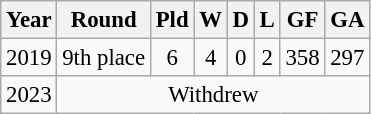<table class="wikitable" style="text-align: center; font-size:95%;">
<tr>
<th>Year</th>
<th>Round</th>
<th>Pld</th>
<th>W</th>
<th>D</th>
<th>L</th>
<th>GF</th>
<th>GA</th>
</tr>
<tr>
<td> 2019</td>
<td>9th place</td>
<td>6</td>
<td>4</td>
<td>0</td>
<td>2</td>
<td>358</td>
<td>297</td>
</tr>
<tr>
<td> 2023</td>
<td colspan=7>Withdrew</td>
</tr>
</table>
